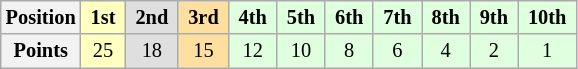<table class="wikitable" style="font-size:85%; text-align:center">
<tr>
<th>Position</th>
<td style="background:#ffffbf"> <strong>1st</strong> </td>
<td style="background:#dfdfdf"> <strong>2nd</strong> </td>
<td style="background:#ffdf9f"> <strong>3rd</strong> </td>
<td style="background:#dfffdf"> <strong>4th</strong> </td>
<td style="background:#dfffdf"> <strong>5th</strong> </td>
<td style="background:#dfffdf"> <strong>6th</strong> </td>
<td style="background:#dfffdf"> <strong>7th</strong> </td>
<td style="background:#dfffdf"> <strong>8th</strong> </td>
<td style="background:#dfffdf"> <strong>9th</strong> </td>
<td style="background:#dfffdf"> <strong>10th</strong> </td>
</tr>
<tr>
<th>Points</th>
<td style="background:#ffffbf">25</td>
<td style="background:#dfdfdf">18</td>
<td style="background:#ffdf9f">15</td>
<td style="background:#dfffdf">12</td>
<td style="background:#dfffdf">10</td>
<td style="background:#dfffdf">8</td>
<td style="background:#dfffdf">6</td>
<td style="background:#dfffdf">4</td>
<td style="background:#dfffdf">2</td>
<td style="background:#dfffdf">1</td>
</tr>
</table>
